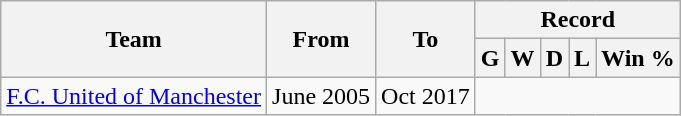<table class="wikitable" style="text-align: center">
<tr>
<th rowspan="2">Team</th>
<th rowspan="2">From</th>
<th rowspan="2">To</th>
<th colspan="5">Record</th>
</tr>
<tr>
<th>G</th>
<th>W</th>
<th>D</th>
<th>L</th>
<th>Win %</th>
</tr>
<tr>
<td align=left><a href='#'>F.C. United of Manchester</a></td>
<td align=left>June 2005</td>
<td align=left>Oct 2017<br></td>
</tr>
</table>
